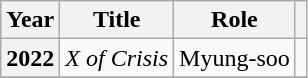<table class="wikitable  plainrowheaders">
<tr>
<th scope="col">Year</th>
<th scope="col">Title</th>
<th scope="col">Role</th>
<th scope="col" class="unsortable"></th>
</tr>
<tr>
<th scope="row">2022</th>
<td><em>X of Crisis</em></td>
<td>Myung-soo</td>
<td></td>
</tr>
<tr>
</tr>
</table>
